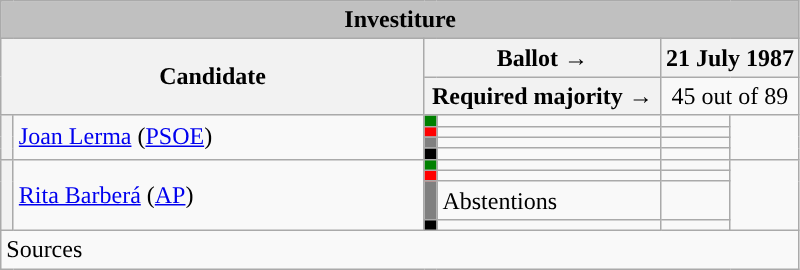<table class="wikitable" style="text-align:center;">
<tr>
<td colspan="6" align="center" bgcolor="#C0C0C0"><strong>Investiture</strong></td>
</tr>
<tr>
<th colspan="2" rowspan="2" width="275px">Candidate</th>
<th colspan="2" width="150px">Ballot →</th>
<th colspan="2">21 July 1987</th>
</tr>
<tr>
<th colspan="2">Required majority →</th>
<td colspan="2">45 out of 89</td>
</tr>
<tr>
<th width="1px" rowspan="4" style="background:"></th>
<td rowspan="4" align="left"><a href='#'>Joan Lerma</a> (<a href='#'>PSOE</a>)</td>
<th width="1px" style="background:green;"></th>
<td align="left"></td>
<td></td>
<td rowspan="4"></td>
</tr>
<tr>
<th style="color:inherit;background:red;"></th>
<td align="left"></td>
<td></td>
</tr>
<tr>
<th style="color:inherit;background:gray;"></th>
<td align="left"></td>
<td></td>
</tr>
<tr>
<th style="color:inherit;background:black;"></th>
<td align="left"></td>
<td></td>
</tr>
<tr>
<th rowspan="4" style="background:"></th>
<td rowspan="4" align="left"><a href='#'>Rita Barberá</a> (<a href='#'>AP</a>)</td>
<th width="1px" style="background:green;"></th>
<td align="left"></td>
<td></td>
<td rowspan="4"></td>
</tr>
<tr>
<th style="color:inherit;background:red;"></th>
<td align="left"></td>
<td></td>
</tr>
<tr>
<th style="color:inherit;background:gray;"></th>
<td align="left"><span>Abstentions</span></td>
<td></td>
</tr>
<tr>
<th style="color:inherit;background:black;"></th>
<td align="left"></td>
<td></td>
</tr>
<tr>
<td align="left" colspan="6">Sources</td>
</tr>
</table>
